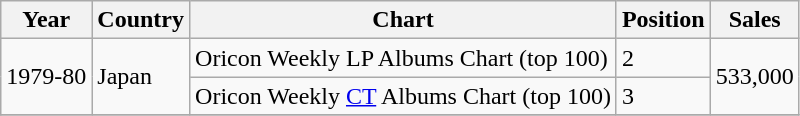<table class="wikitable">
<tr>
<th>Year</th>
<th>Country</th>
<th>Chart</th>
<th>Position</th>
<th>Sales</th>
</tr>
<tr>
<td rowspan=2>1979-80</td>
<td rowspan=2>Japan</td>
<td>Oricon Weekly LP Albums Chart (top 100)</td>
<td>2</td>
<td rowspan=2>533,000</td>
</tr>
<tr>
<td>Oricon Weekly <a href='#'>CT</a> Albums Chart (top 100)</td>
<td>3</td>
</tr>
<tr>
</tr>
</table>
